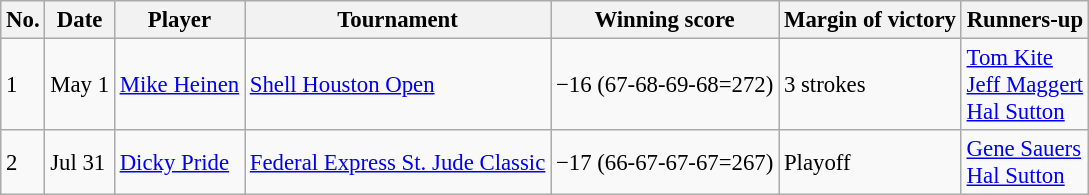<table class="wikitable" style="font-size:95%;">
<tr>
<th>No.</th>
<th>Date</th>
<th>Player</th>
<th>Tournament</th>
<th>Winning score</th>
<th>Margin of victory</th>
<th>Runners-up</th>
</tr>
<tr>
<td>1</td>
<td>May 1</td>
<td> <a href='#'>Mike Heinen</a></td>
<td><a href='#'>Shell Houston Open</a></td>
<td>−16 (67-68-69-68=272)</td>
<td>3 strokes</td>
<td> <a href='#'>Tom Kite</a><br> <a href='#'>Jeff Maggert</a><br> <a href='#'>Hal Sutton</a></td>
</tr>
<tr>
<td>2</td>
<td>Jul 31</td>
<td> <a href='#'>Dicky Pride</a></td>
<td><a href='#'>Federal Express St. Jude Classic</a></td>
<td>−17 (66-67-67-67=267)</td>
<td>Playoff</td>
<td> <a href='#'>Gene Sauers</a><br> <a href='#'>Hal Sutton</a></td>
</tr>
</table>
